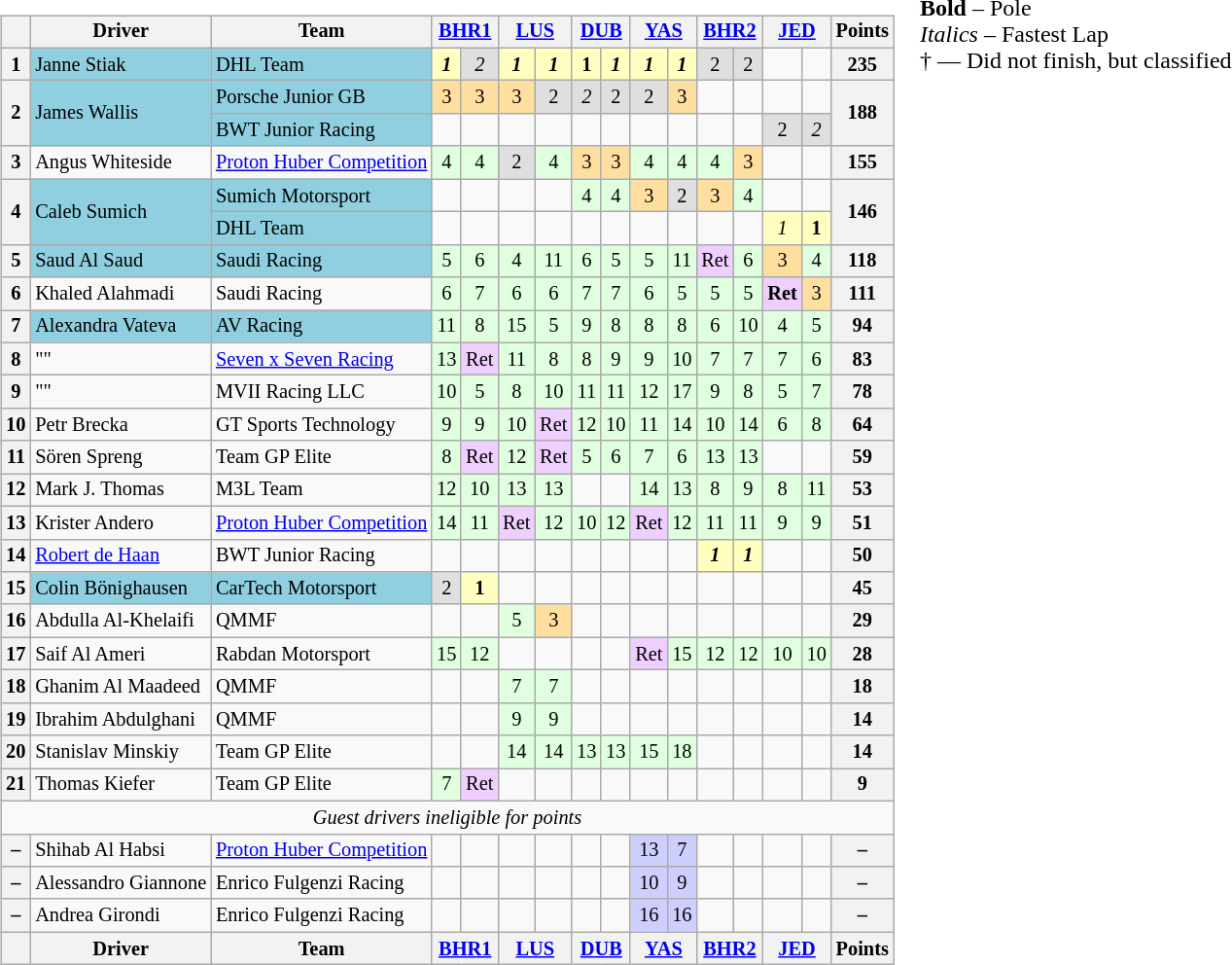<table>
<tr>
<td><br><table class="wikitable" style="font-size:85%; text-align:center">
<tr>
<th></th>
<th>Driver</th>
<th>Team</th>
<th colspan="2"><a href='#'>BHR1</a><br></th>
<th colspan="2"><a href='#'>LUS</a><br></th>
<th colspan="2"><a href='#'>DUB</a><br></th>
<th colspan="2"><a href='#'>YAS</a><br></th>
<th colspan="2"><a href='#'>BHR2</a><br></th>
<th colspan="2"><a href='#'>JED</a><br></th>
<th>Points</th>
</tr>
<tr>
<th>1</th>
<td style="text-align:left; background:#8fcfdf"> Janne Stiak</td>
<td style="text-align:left; background:#8fcfdf"> DHL Team</td>
<td style="background:#ffffbf;"><strong><em>1</em></strong></td>
<td style="background:#dfdfdf;"><em>2</em></td>
<td style="background:#ffffbf;"><strong><em>1</em></strong></td>
<td style="background:#ffffbf;"><strong><em>1</em></strong></td>
<td style="background:#ffffbf;"><strong>1</strong></td>
<td style="background:#ffffbf;"><strong><em>1</em></strong></td>
<td style="background:#ffffbf;"><strong><em>1</em></strong></td>
<td style="background:#ffffbf;"><strong><em>1</em></strong></td>
<td style="background:#dfdfdf;">2</td>
<td style="background:#dfdfdf;">2</td>
<td></td>
<td></td>
<th>235</th>
</tr>
<tr>
<th rowspan=2>2</th>
<td style="text-align:left; background:#8fcfdf" rowspan=2> James Wallis</td>
<td style="text-align:left; background:#8fcfdf"> Porsche Junior GB</td>
<td style="background:#ffdf9f;">3</td>
<td style="background:#ffdf9f;">3</td>
<td style="background:#ffdf9f;">3</td>
<td style="background:#dfdfdf;">2</td>
<td style="background:#dfdfdf;"><em>2</em></td>
<td style="background:#dfdfdf;">2</td>
<td style="background:#dfdfdf;">2</td>
<td style="background:#ffdf9f;">3</td>
<td></td>
<td></td>
<td></td>
<td></td>
<th rowspan=2>188</th>
</tr>
<tr>
<td style="text-align:left; background:#8fcfdf"> BWT Junior Racing</td>
<td></td>
<td></td>
<td></td>
<td></td>
<td></td>
<td></td>
<td></td>
<td></td>
<td></td>
<td></td>
<td style="background:#dfdfdf;">2</td>
<td style="background:#dfdfdf;"><em>2</em></td>
</tr>
<tr>
<th>3</th>
<td align="left"> Angus Whiteside</td>
<td align="left"> <a href='#'>Proton Huber Competition</a></td>
<td style="background:#dfffdf;">4</td>
<td style="background:#dfffdf;">4</td>
<td style="background:#dfdfdf;">2</td>
<td style="background:#dfffdf;">4</td>
<td style="background:#ffdf9f;">3</td>
<td style="background:#ffdf9f;">3</td>
<td style="background:#dfffdf;">4</td>
<td style="background:#dfffdf;">4</td>
<td style="background:#dfffdf;">4</td>
<td style="background:#ffdf9f;">3</td>
<td></td>
<td></td>
<th>155</th>
</tr>
<tr>
<th rowspan=2>4</th>
<td style="text-align:left; background:#8fcfdf" rowspan=2> Caleb Sumich</td>
<td style="text-align:left; background:#8fcfdf"> Sumich Motorsport</td>
<td></td>
<td></td>
<td></td>
<td></td>
<td style="background:#dfffdf;">4</td>
<td style="background:#dfffdf;">4</td>
<td style="background:#ffdf9f;">3</td>
<td style="background:#dfdfdf;">2</td>
<td style="background:#ffdf9f;">3</td>
<td style="background:#dfffdf;">4</td>
<td></td>
<td></td>
<th rowspan=2>146</th>
</tr>
<tr>
<td style="text-align:left; background:#8fcfdf"> DHL Team</td>
<td></td>
<td></td>
<td></td>
<td></td>
<td></td>
<td></td>
<td></td>
<td></td>
<td></td>
<td></td>
<td style="background:#ffffbf;"><em>1</em></td>
<td style="background:#ffffbf;"><strong>1</strong></td>
</tr>
<tr>
<th>5</th>
<td style="text-align:left; background:#8fcfdf"> Saud Al Saud</td>
<td style="text-align:left; background:#8fcfdf"> Saudi Racing</td>
<td style="background:#dfffdf;">5</td>
<td style="background:#dfffdf;">6</td>
<td style="background:#dfffdf;">4</td>
<td style="background:#dfffdf;">11</td>
<td style="background:#dfffdf;">6</td>
<td style="background:#dfffdf;">5</td>
<td style="background:#dfffdf;">5</td>
<td style="background:#dfffdf;">11</td>
<td style="background:#efcfff;">Ret</td>
<td style="background:#dfffdf;">6</td>
<td style="background:#ffdf9f;">3</td>
<td style="background:#dfffdf;">4</td>
<th>118</th>
</tr>
<tr>
<th>6</th>
<td align="left"> Khaled Alahmadi</td>
<td align="left"> Saudi Racing</td>
<td style="background:#dfffdf;">6</td>
<td style="background:#dfffdf;">7</td>
<td style="background:#dfffdf;">6</td>
<td style="background:#dfffdf;">6</td>
<td style="background:#dfffdf;">7</td>
<td style="background:#dfffdf;">7</td>
<td style="background:#dfffdf;">6</td>
<td style="background:#dfffdf;">5</td>
<td style="background:#dfffdf;">5</td>
<td style="background:#dfffdf;">5</td>
<td style="background:#efcfff;"><strong>Ret</strong></td>
<td style="background:#ffdf9f;">3</td>
<th>111</th>
</tr>
<tr>
<th>7</th>
<td style="text-align:left; background:#8fcfdf"> Alexandra Vateva</td>
<td style="text-align:left; background:#8fcfdf"> AV Racing</td>
<td style="background:#dfffdf;">11</td>
<td style="background:#dfffdf;">8</td>
<td style="background:#dfffdf;">15</td>
<td style="background:#dfffdf;">5</td>
<td style="background:#dfffdf;">9</td>
<td style="background:#dfffdf;">8</td>
<td style="background:#dfffdf;">8</td>
<td style="background:#dfffdf;">8</td>
<td style="background:#dfffdf;">6</td>
<td style="background:#dfffdf;">10</td>
<td style="background:#dfffdf;">4</td>
<td style="background:#dfffdf;">5</td>
<th>94</th>
</tr>
<tr>
<th>8</th>
<td align="left"> ""</td>
<td align="left"> <a href='#'>Seven x Seven Racing</a></td>
<td style="background:#dfffdf;">13</td>
<td style="background:#efcfff;">Ret</td>
<td style="background:#dfffdf;">11</td>
<td style="background:#dfffdf;">8</td>
<td style="background:#dfffdf;">8</td>
<td style="background:#dfffdf;">9</td>
<td style="background:#dfffdf;">9</td>
<td style="background:#dfffdf;">10</td>
<td style="background:#dfffdf;">7</td>
<td style="background:#dfffdf;">7</td>
<td style="background:#dfffdf;">7</td>
<td style="background:#dfffdf;">6</td>
<th>83</th>
</tr>
<tr>
<th>9</th>
<td align="left"> ""</td>
<td align="left"> MVII Racing LLC</td>
<td style="background:#dfffdf;">10</td>
<td style="background:#dfffdf;">5</td>
<td style="background:#dfffdf;">8</td>
<td style="background:#dfffdf;">10</td>
<td style="background:#dfffdf;">11</td>
<td style="background:#dfffdf;">11</td>
<td style="background:#dfffdf;">12</td>
<td style="background:#dfffdf;">17</td>
<td style="background:#dfffdf;">9</td>
<td style="background:#dfffdf;">8</td>
<td style="background:#dfffdf;">5</td>
<td style="background:#dfffdf;">7</td>
<th>78</th>
</tr>
<tr>
<th>10</th>
<td align="left"> Petr Brecka</td>
<td align="left"> GT Sports Technology</td>
<td style="background:#dfffdf;">9</td>
<td style="background:#dfffdf;">9</td>
<td style="background:#dfffdf;">10</td>
<td style="background:#efcfff;">Ret</td>
<td style="background:#dfffdf;">12</td>
<td style="background:#dfffdf;">10</td>
<td style="background:#dfffdf;">11</td>
<td style="background:#dfffdf;">14</td>
<td style="background:#dfffdf;">10</td>
<td style="background:#dfffdf;">14</td>
<td style="background:#dfffdf;">6</td>
<td style="background:#dfffdf;">8</td>
<th>64</th>
</tr>
<tr>
<th>11</th>
<td align="left"> Sören Spreng</td>
<td align="left"> Team GP Elite</td>
<td style="background:#dfffdf;">8</td>
<td style="background:#efcfff;">Ret</td>
<td style="background:#dfffdf;">12</td>
<td style="background:#efcfff;">Ret</td>
<td style="background:#dfffdf;">5</td>
<td style="background:#dfffdf;">6</td>
<td style="background:#dfffdf;">7</td>
<td style="background:#dfffdf;">6</td>
<td style="background:#dfffdf;">13</td>
<td style="background:#dfffdf;">13</td>
<td></td>
<td></td>
<th>59</th>
</tr>
<tr>
<th>12</th>
<td align="left"> Mark J. Thomas</td>
<td align="left"> M3L Team</td>
<td style="background:#dfffdf;">12</td>
<td style="background:#dfffdf;">10</td>
<td style="background:#dfffdf;">13</td>
<td style="background:#dfffdf;">13</td>
<td></td>
<td></td>
<td style="background:#dfffdf;">14</td>
<td style="background:#dfffdf;">13</td>
<td style="background:#dfffdf;">8</td>
<td style="background:#dfffdf;">9</td>
<td style="background:#dfffdf;">8</td>
<td style="background:#dfffdf;">11</td>
<th>53</th>
</tr>
<tr>
<th>13</th>
<td align="left"> Krister Andero</td>
<td align="left" nowrap> <a href='#'>Proton Huber Competition</a></td>
<td style="background:#dfffdf;">14</td>
<td style="background:#dfffdf;">11</td>
<td style="background:#efcfff;">Ret</td>
<td style="background:#dfffdf;">12</td>
<td style="background:#dfffdf;">10</td>
<td style="background:#dfffdf;">12</td>
<td style="background:#efcfff;">Ret</td>
<td style="background:#dfffdf;">12</td>
<td style="background:#dfffdf;">11</td>
<td style="background:#dfffdf;">11</td>
<td style="background:#dfffdf;">9</td>
<td style="background:#dfffdf;">9</td>
<th>51</th>
</tr>
<tr>
<th>14</th>
<td align="left"> <a href='#'>Robert de Haan</a></td>
<td align="left"> BWT Junior Racing</td>
<td></td>
<td></td>
<td></td>
<td></td>
<td></td>
<td></td>
<td></td>
<td></td>
<td style="background:#ffffbf;"><strong><em>1</em></strong></td>
<td style="background:#ffffbf;"><strong><em>1</em></strong></td>
<td></td>
<td></td>
<th>50</th>
</tr>
<tr>
<th>15</th>
<td style="text-align:left; background:#8fcfdf"> Colin Bönighausen</td>
<td style="text-align:left; background:#8fcfdf"> CarTech Motorsport</td>
<td style="background:#dfdfdf;">2</td>
<td style="background:#ffffbf;"><strong>1</strong></td>
<td></td>
<td></td>
<td></td>
<td></td>
<td></td>
<td></td>
<td></td>
<td></td>
<td></td>
<td></td>
<th>45</th>
</tr>
<tr>
<th>16</th>
<td align="left"> Abdulla Al-Khelaifi</td>
<td align="left"> QMMF</td>
<td></td>
<td></td>
<td style="background:#dfffdf;">5</td>
<td style="background:#ffdf9f;">3</td>
<td></td>
<td></td>
<td></td>
<td></td>
<td></td>
<td></td>
<td></td>
<td></td>
<th>29</th>
</tr>
<tr>
<th>17</th>
<td align="left"> Saif Al Ameri</td>
<td align="left"> Rabdan Motorsport</td>
<td style="background:#dfffdf;">15</td>
<td style="background:#dfffdf;">12</td>
<td></td>
<td></td>
<td></td>
<td></td>
<td style="background:#efcfff;">Ret</td>
<td style="background:#dfffdf;">15</td>
<td style="background:#dfffdf;">12</td>
<td style="background:#dfffdf;">12</td>
<td style="background:#dfffdf;">10</td>
<td style="background:#dfffdf;">10</td>
<th>28</th>
</tr>
<tr>
<th>18</th>
<td align="left" nowrap> Ghanim Al Maadeed</td>
<td align="left"> QMMF</td>
<td></td>
<td></td>
<td style="background:#dfffdf;">7</td>
<td style="background:#dfffdf;">7</td>
<td></td>
<td></td>
<td></td>
<td></td>
<td></td>
<td></td>
<td></td>
<td></td>
<th>18</th>
</tr>
<tr>
<th>19</th>
<td align="left"> Ibrahim Abdulghani</td>
<td align="left"> QMMF</td>
<td></td>
<td></td>
<td style="background:#dfffdf;">9</td>
<td style="background:#dfffdf;">9</td>
<td></td>
<td></td>
<td></td>
<td></td>
<td></td>
<td></td>
<td></td>
<td></td>
<th>14</th>
</tr>
<tr>
<th>20</th>
<td align="left"> Stanislav Minskiy</td>
<td align="left"> Team GP Elite</td>
<td></td>
<td></td>
<td style="background:#dfffdf;">14</td>
<td style="background:#dfffdf;">14</td>
<td style="background:#dfffdf;">13</td>
<td style="background:#dfffdf;">13</td>
<td style="background:#dfffdf;">15</td>
<td style="background:#dfffdf;">18</td>
<td></td>
<td></td>
<td></td>
<td></td>
<th>14</th>
</tr>
<tr>
<th>21</th>
<td align="left"> Thomas Kiefer</td>
<td align="left"> Team GP Elite</td>
<td style="background:#dfffdf;">7</td>
<td style="background:#efcfff;">Ret</td>
<td></td>
<td></td>
<td></td>
<td></td>
<td></td>
<td></td>
<td></td>
<td></td>
<td></td>
<td></td>
<th>9</th>
</tr>
<tr>
<td colspan="16"><em>Guest drivers ineligible for points</em></td>
</tr>
<tr>
<th>–</th>
<td align="left"> Shihab Al Habsi</td>
<td align="left"> <a href='#'>Proton Huber Competition</a></td>
<td></td>
<td></td>
<td></td>
<td></td>
<td></td>
<td></td>
<td style="background:#cfcfff;">13</td>
<td style="background:#cfcfff;">7</td>
<td></td>
<td></td>
<td></td>
<td></td>
<th>–</th>
</tr>
<tr>
<th>–</th>
<td align="left" nowrap=""> Alessandro Giannone</td>
<td align="left"> Enrico Fulgenzi Racing</td>
<td></td>
<td></td>
<td></td>
<td></td>
<td></td>
<td></td>
<td style="background:#cfcfff;">10</td>
<td style="background:#cfcfff;">9</td>
<td></td>
<td></td>
<td></td>
<td></td>
<th>–</th>
</tr>
<tr>
<th>–</th>
<td align="left"> Andrea Girondi</td>
<td align="left"> Enrico Fulgenzi Racing</td>
<td></td>
<td></td>
<td></td>
<td></td>
<td></td>
<td></td>
<td style="background:#cfcfff;">16</td>
<td style="background:#cfcfff;">16</td>
<td></td>
<td></td>
<td></td>
<td></td>
<th>–</th>
</tr>
<tr>
<th></th>
<th>Driver</th>
<th>Team</th>
<th colspan="2"><a href='#'>BHR1</a><br></th>
<th colspan="2"><a href='#'>LUS</a><br></th>
<th colspan="2"><a href='#'>DUB</a><br></th>
<th colspan="2"><a href='#'>YAS</a><br></th>
<th colspan="2"><a href='#'>BHR2</a><br></th>
<th colspan="2"><a href='#'>JED</a><br></th>
<th>Points</th>
</tr>
</table>
</td>
<td style="vertical-align:top"><br><span><strong>Bold</strong> – Pole<br><em>Italics</em> – Fastest Lap<br>† — Did not finish, but classified<br></span></td>
</tr>
</table>
